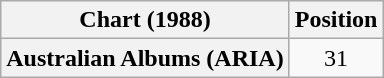<table class="wikitable plainrowheaders" style="text-align:center">
<tr>
<th scope="col">Chart (1988)</th>
<th scope="col">Position</th>
</tr>
<tr>
<th scope="row">Australian Albums (ARIA)</th>
<td>31</td>
</tr>
</table>
